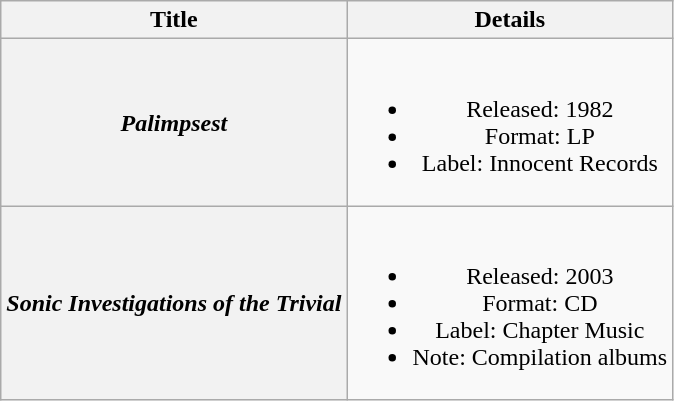<table class="wikitable plainrowheaders" style="text-align:center;" border="1">
<tr>
<th>Title</th>
<th>Details</th>
</tr>
<tr>
<th scope="row"><em>Palimpsest</em></th>
<td><br><ul><li>Released: 1982</li><li>Format: LP</li><li>Label: Innocent Records</li></ul></td>
</tr>
<tr>
<th scope="row"><em>Sonic Investigations of the Trivial</em></th>
<td><br><ul><li>Released: 2003</li><li>Format: CD</li><li>Label: Chapter Music</li><li>Note: Compilation albums</li></ul></td>
</tr>
</table>
